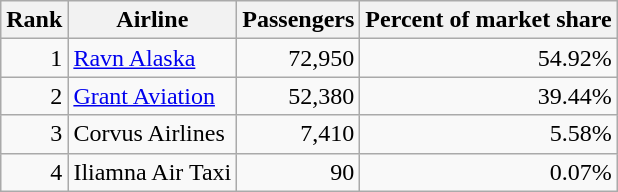<table class="wikitable">
<tr>
<th>Rank</th>
<th>Airline</th>
<th>Passengers</th>
<th>Percent of market share</th>
</tr>
<tr>
<td align=right>1</td>
<td><a href='#'>Ravn Alaska</a> </td>
<td align=right>72,950</td>
<td align=right>54.92%</td>
</tr>
<tr>
<td align=right>2</td>
<td><a href='#'>Grant Aviation</a></td>
<td align=right>52,380</td>
<td align=right>39.44%</td>
</tr>
<tr>
<td align=right>3</td>
<td>Corvus Airlines </td>
<td align=right>7,410</td>
<td align=right>5.58%</td>
</tr>
<tr>
<td align=right>4</td>
<td>Iliamna Air Taxi</td>
<td align=right>90</td>
<td align=right>0.07%</td>
</tr>
</table>
